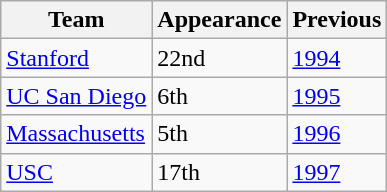<table class="wikitable sortable">
<tr>
<th>Team</th>
<th>Appearance</th>
<th>Previous</th>
</tr>
<tr>
<td><a href='#'>Stanford</a></td>
<td>22nd</td>
<td><a href='#'>1994</a></td>
</tr>
<tr>
<td><a href='#'>UC San Diego</a></td>
<td>6th</td>
<td><a href='#'>1995</a></td>
</tr>
<tr>
<td><a href='#'>Massachusetts</a></td>
<td>5th</td>
<td><a href='#'>1996</a></td>
</tr>
<tr>
<td><a href='#'>USC</a></td>
<td>17th</td>
<td><a href='#'>1997</a></td>
</tr>
</table>
